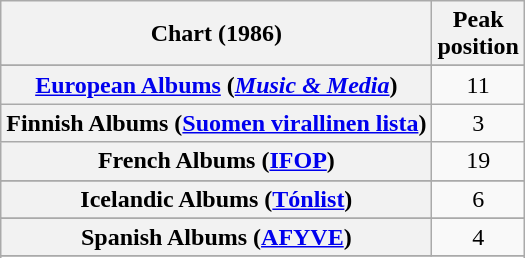<table class="wikitable sortable plainrowheaders" style="text-align:center">
<tr>
<th scope="col">Chart (1986)</th>
<th scope="col">Peak<br>position</th>
</tr>
<tr>
</tr>
<tr>
</tr>
<tr>
<th scope="row"><a href='#'>European Albums</a> (<em><a href='#'>Music & Media</a></em>)</th>
<td>11</td>
</tr>
<tr>
<th scope="row">Finnish Albums (<a href='#'>Suomen virallinen lista</a>)</th>
<td>3</td>
</tr>
<tr>
<th scope="row">French Albums (<a href='#'>IFOP</a>)</th>
<td>19</td>
</tr>
<tr>
</tr>
<tr>
<th scope="row">Icelandic Albums (<a href='#'>Tónlist</a>)</th>
<td>6</td>
</tr>
<tr>
</tr>
<tr>
<th scope="row">Spanish Albums (<a href='#'>AFYVE</a>)</th>
<td>4</td>
</tr>
<tr>
</tr>
<tr>
</tr>
<tr>
</tr>
</table>
